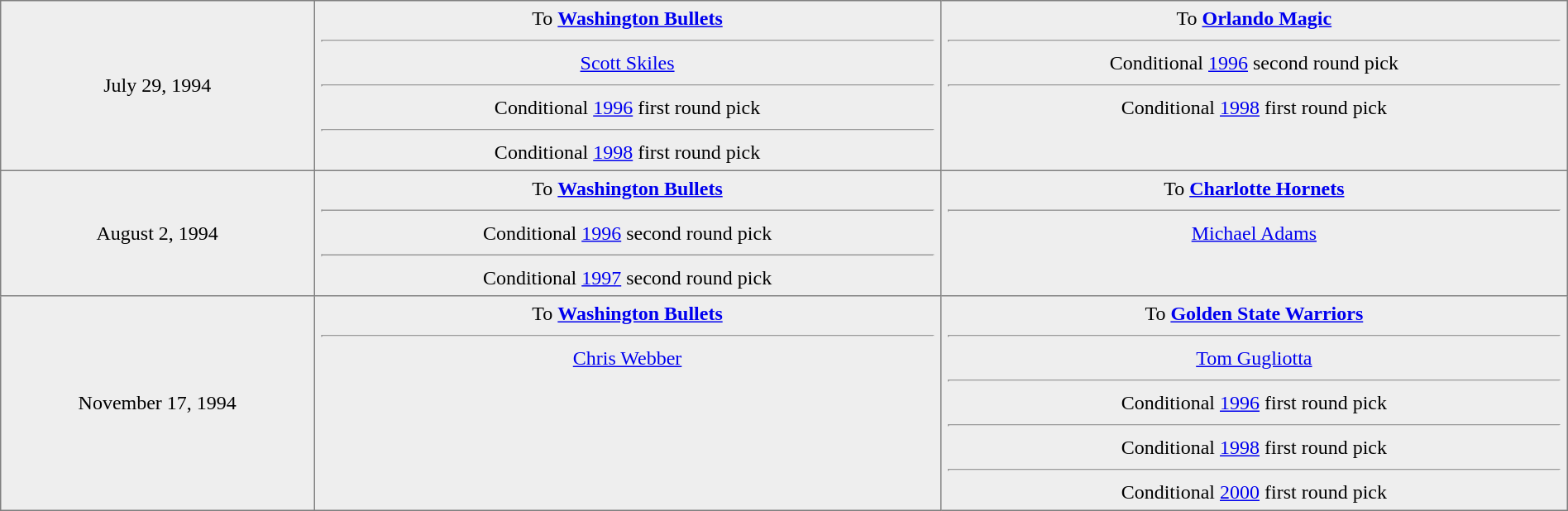<table border="1" style="border-collapse:collapse; text-align:center; width:100%;"  cellpadding="5">
<tr style="background:#eee;">
<td style="width:15%">July 29, 1994</td>
<td style="width:30%; vertical-align:top;">To <strong><a href='#'>Washington Bullets</a></strong><hr><a href='#'>Scott Skiles</a><hr>Conditional <a href='#'>1996</a> first round pick<hr>Conditional <a href='#'>1998</a> first round pick</td>
<td style="width:30%; vertical-align:top;">To <strong><a href='#'>Orlando Magic</a></strong><hr>Conditional <a href='#'>1996</a> second round pick<hr>Conditional <a href='#'>1998</a> first round pick</td>
</tr>
<tr style="background:#eee;">
<td style="width:15%">August 2, 1994</td>
<td style="width:30%; vertical-align:top;">To <strong><a href='#'>Washington Bullets</a></strong><hr>Conditional <a href='#'>1996</a> second round pick<hr>Conditional <a href='#'>1997</a> second round pick</td>
<td style="width:30%; vertical-align:top;">To <strong><a href='#'>Charlotte Hornets</a></strong><hr><a href='#'>Michael Adams</a></td>
</tr>
<tr style="background:#eee;">
<td style="width:15%">November 17, 1994</td>
<td style="width:30%; vertical-align:top;">To <strong><a href='#'>Washington Bullets</a></strong><hr><a href='#'>Chris Webber</a></td>
<td style="width:30%; vertical-align:top;">To <strong><a href='#'>Golden State Warriors</a></strong><hr><a href='#'>Tom Gugliotta</a><hr>Conditional <a href='#'>1996</a> first round pick<hr>Conditional <a href='#'>1998</a> first round pick<hr>Conditional <a href='#'>2000</a> first round pick</td>
</tr>
</table>
